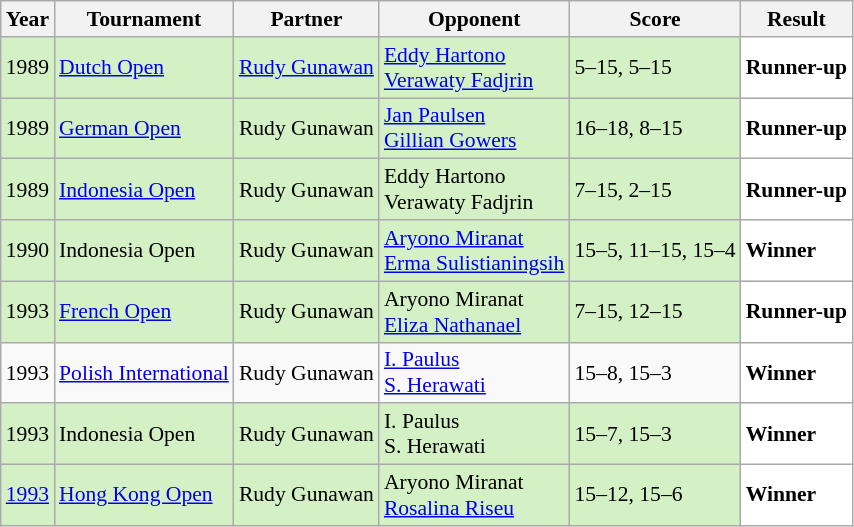<table class="sortable wikitable" style="font-size: 90%;">
<tr>
<th>Year</th>
<th>Tournament</th>
<th>Partner</th>
<th>Opponent</th>
<th>Score</th>
<th>Result</th>
</tr>
<tr style="background:#D4F1C5">
<td align="center">1989</td>
<td align="left"><a href='#'>Dutch Open</a></td>
<td align="left"> <a href='#'>Rudy Gunawan</a></td>
<td align="left"> <a href='#'>Eddy Hartono</a><br> <a href='#'>Verawaty Fadjrin</a></td>
<td align="left">5–15, 5–15</td>
<td style="text-align:left; background:white"> <strong>Runner-up</strong></td>
</tr>
<tr style="background:#D4F1C5">
<td align="center">1989</td>
<td align="left"><a href='#'>German Open</a></td>
<td align="left"> Rudy Gunawan</td>
<td align="left"> <a href='#'>Jan Paulsen</a><br> <a href='#'>Gillian Gowers</a></td>
<td align="left">16–18, 8–15</td>
<td style="text-align:left; background:white"> <strong>Runner-up</strong></td>
</tr>
<tr style="background:#D4F1C5">
<td align="center">1989</td>
<td align="left"><a href='#'>Indonesia Open</a></td>
<td align="left"> Rudy Gunawan</td>
<td align="left"> Eddy Hartono<br> Verawaty Fadjrin</td>
<td align="left">7–15, 2–15</td>
<td style="text-align:left; background:white"> <strong>Runner-up</strong></td>
</tr>
<tr style="background:#D4F1C5">
<td align="center">1990</td>
<td align="left">Indonesia Open</td>
<td align="left"> Rudy Gunawan</td>
<td align="left"> <a href='#'>Aryono Miranat</a><br> <a href='#'>Erma Sulistianingsih</a></td>
<td align="left">15–5, 11–15, 15–4</td>
<td style="text-align:left; background:white"> <strong>Winner</strong></td>
</tr>
<tr style="background:#D4F1C5">
<td align="center">1993</td>
<td align="left"><a href='#'>French Open</a></td>
<td align="left"> Rudy Gunawan</td>
<td align="left"> Aryono Miranat<br> <a href='#'>Eliza Nathanael</a></td>
<td align="left">7–15, 12–15</td>
<td style="text-align:left; background:white"> <strong>Runner-up</strong></td>
</tr>
<tr>
<td align="center">1993</td>
<td align="left"><a href='#'>Polish International</a></td>
<td align="left"> Rudy Gunawan</td>
<td align="left"> <a href='#'>I. Paulus</a><br> <a href='#'>S. Herawati</a></td>
<td align="left">15–8, 15–3</td>
<td style="text-align:left; background:white"> <strong>Winner</strong></td>
</tr>
<tr style="background:#D4F1C5">
<td align="center">1993</td>
<td align="left">Indonesia Open</td>
<td align="left"> Rudy Gunawan</td>
<td align="left"> I. Paulus<br> S. Herawati</td>
<td align="left">15–7, 15–3</td>
<td style="text-align:left; background:white"> <strong>Winner</strong></td>
</tr>
<tr style="background:#D4F1C5">
<td align="center"><a href='#'>1993</a></td>
<td align="left"><a href='#'>Hong Kong Open</a></td>
<td align="left"> Rudy Gunawan</td>
<td align="left"> Aryono Miranat<br> <a href='#'>Rosalina Riseu</a></td>
<td align="left">15–12, 15–6</td>
<td style="text-align:left; background:white"> <strong>Winner</strong></td>
</tr>
</table>
